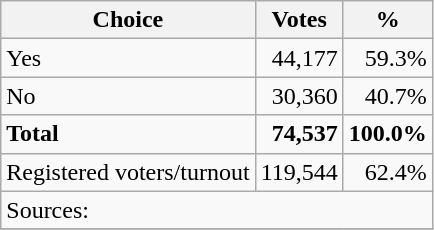<table class=wikitable style=text-align:right>
<tr>
<th>Choice</th>
<th>Votes</th>
<th>%</th>
</tr>
<tr>
<td align=left> Yes</td>
<td>44,177</td>
<td>59.3%</td>
</tr>
<tr>
<td align=left> No</td>
<td>30,360</td>
<td>40.7%</td>
</tr>
<tr>
<td align=left><strong>Total</strong></td>
<td><strong>74,537</strong></td>
<td><strong>100.0%</strong></td>
</tr>
<tr>
<td align=left>Registered voters/turnout</td>
<td>119,544</td>
<td>62.4%</td>
</tr>
<tr>
<td align=left colspan=3>Sources: </td>
</tr>
<tr>
</tr>
</table>
